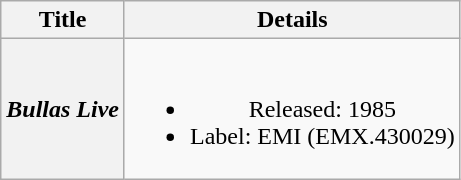<table class="wikitable plainrowheaders" style="text-align:center;" border="1">
<tr>
<th scope="col">Title</th>
<th scope="col">Details</th>
</tr>
<tr>
<th scope="row"><em>Bullas Live</em></th>
<td><br><ul><li>Released: 1985</li><li>Label: EMI (EMX.430029)</li></ul></td>
</tr>
</table>
